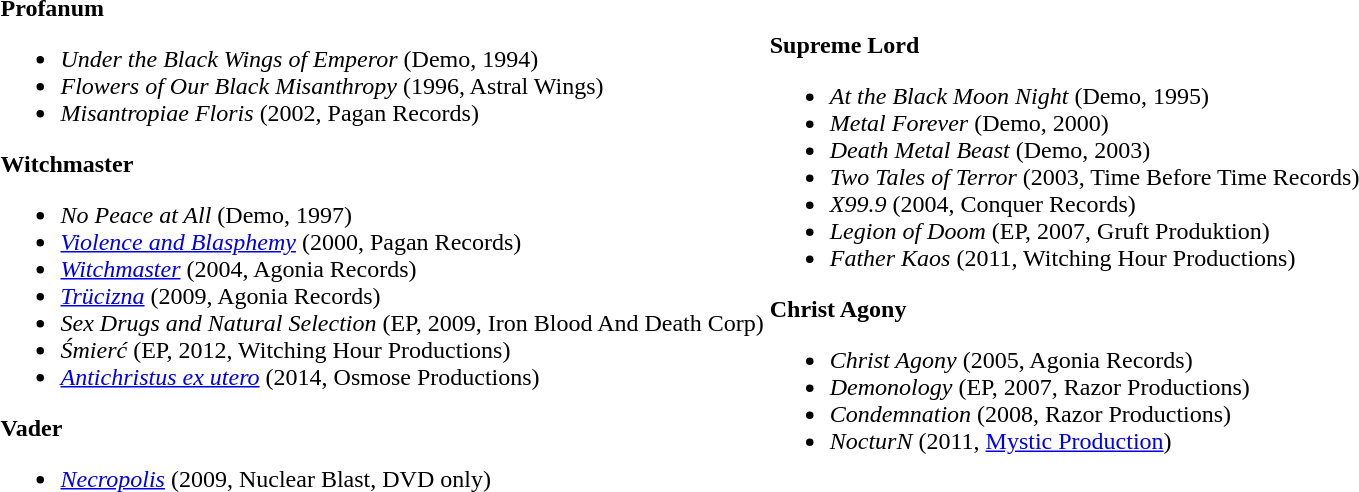<table>
<tr mjh>
<td style="width:50%;"><br><strong>Profanum</strong><ul><li><em>Under the Black Wings of Emperor</em> (Demo, 1994)</li><li><em>Flowers of Our Black Misanthropy</em> (1996, Astral Wings)</li><li><em>Misantropiae Floris</em> (2002, Pagan Records)</li></ul><strong>Witchmaster</strong><ul><li><em>No Peace at All</em> (Demo, 1997)</li><li><em><a href='#'>Violence and Blasphemy</a></em> (2000, Pagan Records)</li><li><em><a href='#'>Witchmaster</a></em> (2004, Agonia Records)</li><li><em><a href='#'>Trücizna</a></em> (2009, Agonia Records)</li><li><em>Sex Drugs and Natural Selection</em> (EP, 2009, Iron Blood And Death Corp)</li><li><em>Śmierć</em> (EP, 2012, Witching Hour Productions)</li><li><em><a href='#'>Antichristus ex utero</a></em> (2014, Osmose Productions)</li></ul><strong>Vader</strong><ul><li><em><a href='#'>Necropolis</a></em> (2009, Nuclear Blast, DVD only)</li></ul></td>
<td style="width:50%;"><br><strong>Supreme Lord</strong><ul><li><em>At the Black Moon Night</em> (Demo, 1995)</li><li><em>Metal Forever</em> (Demo, 2000)</li><li><em>Death Metal Beast</em> (Demo, 2003)</li><li><em>Two Tales of Terror</em> (2003, Time Before Time Records)</li><li><em>X99.9</em> (2004, Conquer Records)</li><li><em>Legion of Doom</em> (EP, 2007, Gruft Produktion)</li><li><em>Father Kaos</em> (2011, Witching Hour Productions)</li></ul><strong>Christ Agony</strong><ul><li><em>Christ Agony</em> (2005, Agonia Records)</li><li><em>Demonology</em> (EP, 2007, Razor Productions)</li><li><em>Condemnation</em> (2008, Razor Productions)</li><li><em>NocturN</em> (2011, <a href='#'>Mystic Production</a>)</li></ul></td>
</tr>
</table>
